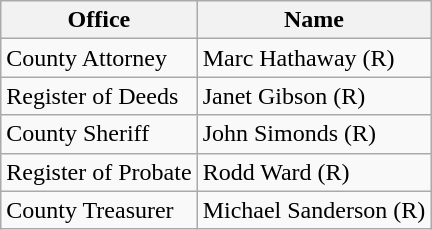<table class=wikitable>
<tr valign=bottom>
<th>Office</th>
<th>Name</th>
</tr>
<tr>
<td>County Attorney</td>
<td>Marc Hathaway (R)</td>
</tr>
<tr>
<td>Register of Deeds</td>
<td>Janet Gibson (R)</td>
</tr>
<tr>
<td>County Sheriff</td>
<td>John Simonds (R)</td>
</tr>
<tr>
<td>Register of Probate</td>
<td>Rodd Ward (R)</td>
</tr>
<tr>
<td>County Treasurer</td>
<td>Michael Sanderson (R)</td>
</tr>
</table>
